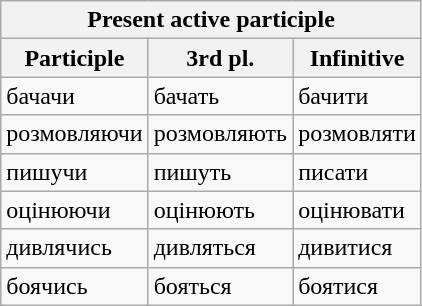<table class="wikitable" align="center">
<tr>
<th colspan="3">Present active participle</th>
</tr>
<tr>
<th>Participle</th>
<th>3rd pl.</th>
<th>Infinitive</th>
</tr>
<tr>
<td>бача<span>чи</span></td>
<td>бача<span>ть</span></td>
<td>бачити</td>
</tr>
<tr>
<td>розмовляю<span>чи</span></td>
<td>розмовляю<span>ть</span></td>
<td>розмовляти</td>
</tr>
<tr>
<td>пишу<span>чи</span></td>
<td>пишу<span>ть</span></td>
<td>писати</td>
</tr>
<tr>
<td>оцінюю<span>чи</span></td>
<td>оцінюю<span>ть</span></td>
<td>оцінювати</td>
</tr>
<tr>
<td>дивля<span>чи</span>сь</td>
<td>дивля<span>ть</span>ся</td>
<td>дивитися</td>
</tr>
<tr>
<td>боя<span>чи</span>сь</td>
<td>боя<span>ть</span>ся</td>
<td>боятися</td>
</tr>
</table>
